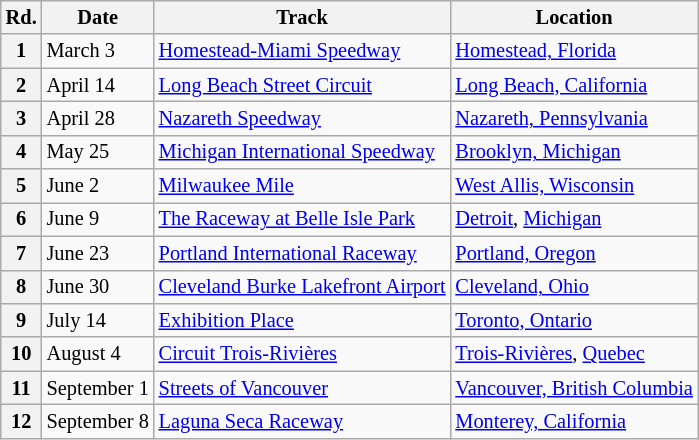<table class="wikitable" style="font-size: 85%">
<tr>
<th>Rd.</th>
<th>Date</th>
<th>Track</th>
<th>Location</th>
</tr>
<tr>
<th>1</th>
<td>March 3</td>
<td> <a href='#'>Homestead-Miami Speedway</a></td>
<td><a href='#'>Homestead, Florida</a></td>
</tr>
<tr>
<th>2</th>
<td>April 14</td>
<td> <a href='#'>Long Beach Street Circuit</a></td>
<td><a href='#'>Long Beach, California</a></td>
</tr>
<tr>
<th>3</th>
<td>April 28</td>
<td> <a href='#'>Nazareth Speedway</a></td>
<td><a href='#'>Nazareth, Pennsylvania</a></td>
</tr>
<tr>
<th>4</th>
<td>May 25</td>
<td> <a href='#'>Michigan International Speedway</a></td>
<td><a href='#'>Brooklyn, Michigan</a></td>
</tr>
<tr>
<th>5</th>
<td>June 2</td>
<td> <a href='#'>Milwaukee Mile</a></td>
<td><a href='#'>West Allis, Wisconsin</a></td>
</tr>
<tr>
<th>6</th>
<td>June 9</td>
<td> <a href='#'>The Raceway at Belle Isle Park</a></td>
<td><a href='#'>Detroit</a>, <a href='#'>Michigan</a></td>
</tr>
<tr>
<th>7</th>
<td>June 23</td>
<td> <a href='#'>Portland International Raceway</a></td>
<td><a href='#'>Portland, Oregon</a></td>
</tr>
<tr>
<th>8</th>
<td>June 30</td>
<td> <a href='#'>Cleveland Burke Lakefront Airport</a></td>
<td><a href='#'>Cleveland, Ohio</a></td>
</tr>
<tr>
<th>9</th>
<td>July 14</td>
<td> <a href='#'>Exhibition Place</a></td>
<td><a href='#'>Toronto, Ontario</a></td>
</tr>
<tr>
<th>10</th>
<td>August 4</td>
<td> <a href='#'>Circuit Trois-Rivières</a></td>
<td><a href='#'>Trois-Rivières</a>, <a href='#'>Quebec</a></td>
</tr>
<tr>
<th>11</th>
<td>September 1</td>
<td> <a href='#'>Streets of Vancouver</a></td>
<td><a href='#'>Vancouver, British Columbia</a></td>
</tr>
<tr>
<th>12</th>
<td>September 8</td>
<td> <a href='#'>Laguna Seca Raceway</a></td>
<td><a href='#'>Monterey, California</a></td>
</tr>
</table>
